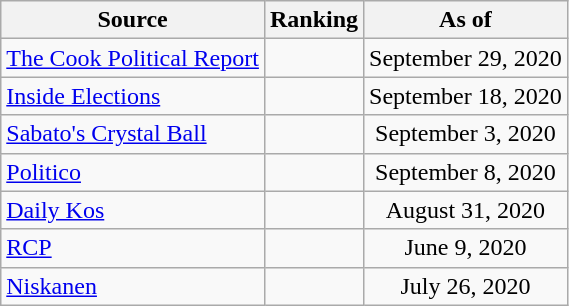<table class="wikitable" style="text-align:center">
<tr>
<th>Source</th>
<th>Ranking</th>
<th>As of</th>
</tr>
<tr>
<td style="text-align:left"><a href='#'>The Cook Political Report</a></td>
<td></td>
<td>September 29, 2020</td>
</tr>
<tr>
<td style="text-align:left"><a href='#'>Inside Elections</a></td>
<td></td>
<td>September 18, 2020</td>
</tr>
<tr>
<td style="text-align:left"><a href='#'>Sabato's Crystal Ball</a></td>
<td></td>
<td>September 3, 2020</td>
</tr>
<tr>
<td style="text-align:left"><a href='#'>Politico</a></td>
<td></td>
<td>September 8, 2020</td>
</tr>
<tr>
<td style="text-align:left"><a href='#'>Daily Kos</a></td>
<td></td>
<td>August 31, 2020</td>
</tr>
<tr>
<td style="text-align:left"><a href='#'>RCP</a></td>
<td></td>
<td>June 9, 2020</td>
</tr>
<tr>
<td style="text-align:left"><a href='#'>Niskanen</a></td>
<td></td>
<td>July 26, 2020</td>
</tr>
</table>
